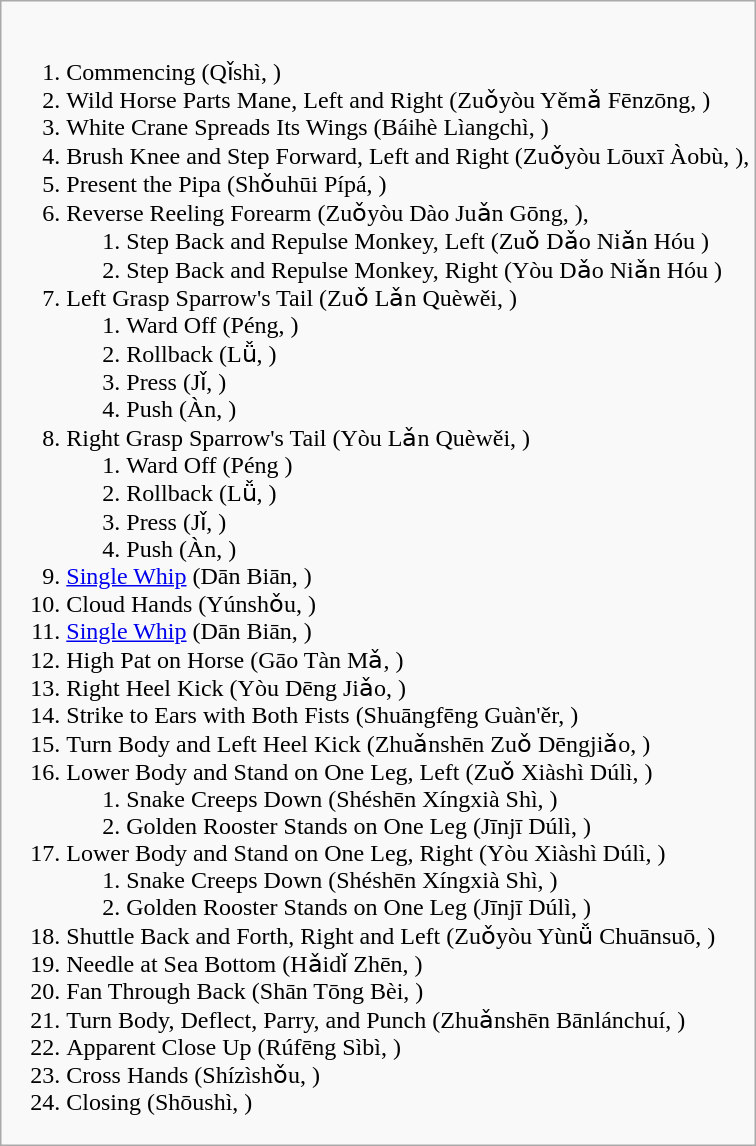<table class="wikitable">
<tr>
<td><br><ol><li>Commencing (Qǐshì, )</li><li>Wild Horse Parts Mane, Left and Right (Zuǒyòu Yěmǎ Fēnzōng, )</li><li>White Crane Spreads Its Wings (Báihè Lìangchì, )</li><li>Brush Knee and Step Forward, Left and Right (Zuǒyòu Lōuxī Àobù, ),</li><li>Present the Pipa (Shǒuhūi Pípá, )</li><li>Reverse Reeling Forearm (Zuǒyòu Dào Juǎn Gōng, ),<ol><li>Step Back and Repulse Monkey, Left (Zuǒ Dǎo Niǎn Hóu )</li><li>Step Back and Repulse Monkey, Right (Yòu Dǎo Niǎn Hóu )</li></ol></li><li>Left Grasp Sparrow's Tail (Zuǒ Lǎn Quèwěi, )<ol><li>Ward Off (Péng, )</li><li>Rollback (Lǚ, )</li><li>Press (Jǐ, )</li><li>Push (Àn, )</li></ol></li><li>Right Grasp Sparrow's Tail (Yòu Lǎn Quèwěi,  )<ol><li>Ward Off (Péng )</li><li>Rollback (Lǚ, )</li><li>Press (Jǐ, )</li><li>Push (Àn, )</li></ol></li><li><a href='#'>Single Whip</a> (Dān Biān, )</li><li>Cloud Hands (Yúnshǒu, )</li><li><a href='#'>Single Whip</a> (Dān Biān, )</li><li>High Pat on Horse (Gāo Tàn Mǎ, )</li><li>Right Heel Kick (Yòu Dēng Jiǎo, )</li><li>Strike to Ears with Both Fists (Shuāngfēng Guàn'ěr, )</li><li>Turn Body and Left Heel Kick (Zhuǎnshēn Zuǒ Dēngjiǎo, )</li><li>Lower Body and Stand on One Leg, Left (Zuǒ Xiàshì Dúlì, )<ol><li>Snake Creeps Down (Shéshēn Xíngxià Shì, )</li><li>Golden Rooster Stands on One Leg (Jīnjī Dúlì, )</li></ol></li><li>Lower Body and Stand on One Leg, Right (Yòu Xiàshì Dúlì, )<ol><li>Snake Creeps Down (Shéshēn Xíngxià Shì, )</li><li>Golden Rooster Stands on One Leg (Jīnjī Dúlì, )</li></ol></li><li>Shuttle Back and Forth, Right and Left (Zuǒyòu Yùnǚ Chuānsuō, )</li><li>Needle at Sea Bottom (Hǎidǐ Zhēn, )</li><li>Fan Through Back (Shān Tōng Bèi, )</li><li>Turn Body, Deflect, Parry, and Punch (Zhuǎnshēn Bānlánchuí, )</li><li>Apparent Close Up (Rúfēng Sìbì, )</li><li>Cross Hands (Shízìshǒu, )</li><li>Closing (Shōushì, )</li></ol></td>
</tr>
</table>
